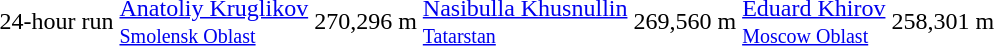<table>
<tr>
<td>24-hour run</td>
<td><a href='#'>Anatoliy Kruglikov</a><br><small><a href='#'>Smolensk Oblast</a></small></td>
<td>270,296 m</td>
<td><a href='#'>Nasibulla Khusnullin</a><br><small><a href='#'>Tatarstan</a></small></td>
<td>269,560 m</td>
<td><a href='#'>Eduard Khirov</a><br><small><a href='#'>Moscow Oblast</a></small></td>
<td>258,301 m</td>
</tr>
</table>
